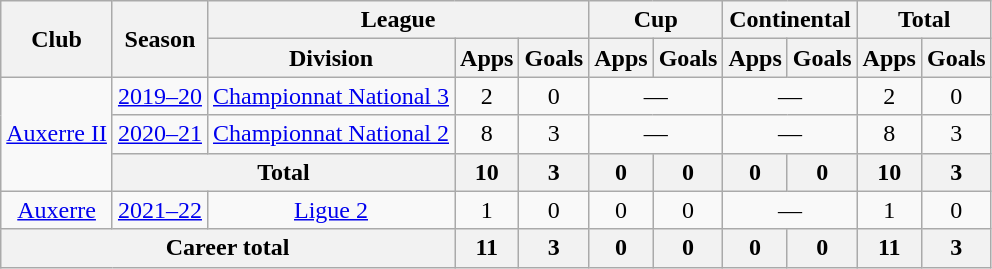<table class="wikitable" Style="text-align: center">
<tr>
<th rowspan="2">Club</th>
<th rowspan="2">Season</th>
<th colspan="3">League</th>
<th colspan="2">Cup</th>
<th colspan="2">Continental</th>
<th colspan="2">Total</th>
</tr>
<tr>
<th>Division</th>
<th>Apps</th>
<th>Goals</th>
<th>Apps</th>
<th>Goals</th>
<th>Apps</th>
<th>Goals</th>
<th>Apps</th>
<th>Goals</th>
</tr>
<tr>
<td rowspan="3"><a href='#'>Auxerre II</a></td>
<td><a href='#'>2019–20</a></td>
<td rowspan="1"><a href='#'>Championnat National 3</a></td>
<td>2</td>
<td>0</td>
<td colspan="2">—</td>
<td colspan="2">—</td>
<td>2</td>
<td>0</td>
</tr>
<tr>
<td><a href='#'>2020–21</a></td>
<td rowspan="1"><a href='#'>Championnat National 2</a></td>
<td>8</td>
<td>3</td>
<td colspan="2">—</td>
<td colspan="2">—</td>
<td>8</td>
<td>3</td>
</tr>
<tr>
<th colspan="2">Total</th>
<th>10</th>
<th>3</th>
<th>0</th>
<th>0</th>
<th>0</th>
<th>0</th>
<th>10</th>
<th>3</th>
</tr>
<tr>
<td rowspan="1"><a href='#'>Auxerre</a></td>
<td><a href='#'>2021–22</a></td>
<td rowspan="1"><a href='#'>Ligue 2</a></td>
<td>1</td>
<td>0</td>
<td>0</td>
<td>0</td>
<td colspan="2">—</td>
<td>1</td>
<td>0</td>
</tr>
<tr>
<th colspan="3">Career total</th>
<th>11</th>
<th>3</th>
<th>0</th>
<th>0</th>
<th>0</th>
<th>0</th>
<th>11</th>
<th>3</th>
</tr>
</table>
